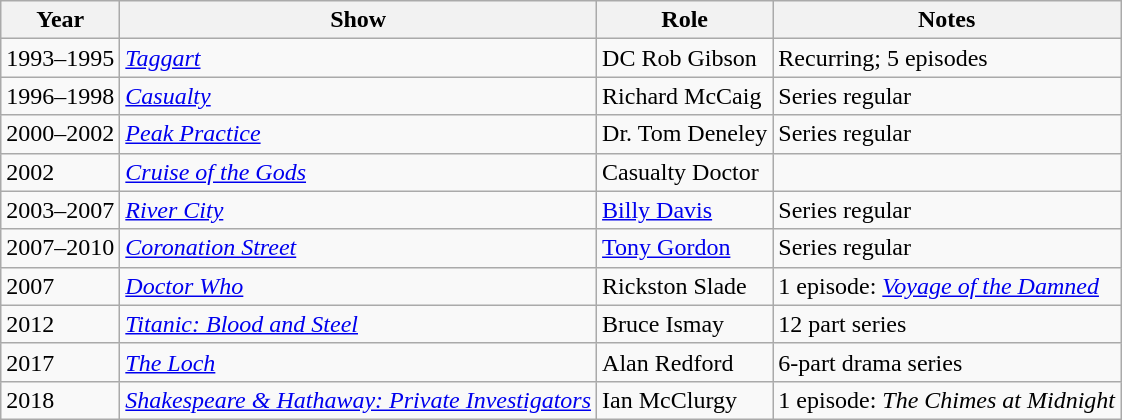<table class="wikitable" style="font-size: 100%;">
<tr>
<th>Year</th>
<th>Show</th>
<th>Role</th>
<th>Notes</th>
</tr>
<tr>
<td>1993–1995</td>
<td><em><a href='#'>Taggart</a></em></td>
<td>DC Rob Gibson</td>
<td>Recurring; 5 episodes</td>
</tr>
<tr>
<td>1996–1998</td>
<td><em><a href='#'>Casualty</a></em></td>
<td>Richard McCaig</td>
<td>Series regular</td>
</tr>
<tr>
<td>2000–2002</td>
<td><em><a href='#'>Peak Practice</a></em></td>
<td>Dr. Tom Deneley</td>
<td>Series regular</td>
</tr>
<tr>
<td>2002</td>
<td><em><a href='#'>Cruise of the Gods</a></em></td>
<td>Casualty Doctor</td>
<td></td>
</tr>
<tr>
<td>2003–2007</td>
<td><em><a href='#'>River City</a></em></td>
<td><a href='#'>Billy Davis</a></td>
<td>Series regular</td>
</tr>
<tr>
<td>2007–2010</td>
<td><em><a href='#'>Coronation Street</a></em></td>
<td><a href='#'>Tony Gordon</a></td>
<td>Series regular</td>
</tr>
<tr>
<td>2007</td>
<td><em><a href='#'>Doctor Who</a></em></td>
<td>Rickston Slade</td>
<td>1 episode: <em><a href='#'>Voyage of the Damned</a></em></td>
</tr>
<tr>
<td>2012</td>
<td><em><a href='#'>Titanic: Blood and Steel</a></em></td>
<td>Bruce Ismay</td>
<td>12 part series</td>
</tr>
<tr>
<td>2017</td>
<td><em><a href='#'>The Loch</a></em></td>
<td>Alan Redford</td>
<td>6-part drama series</td>
</tr>
<tr>
<td>2018</td>
<td><em><a href='#'>Shakespeare & Hathaway: Private Investigators</a></em></td>
<td>Ian McClurgy</td>
<td>1 episode: <em>The Chimes at Midnight</em></td>
</tr>
</table>
